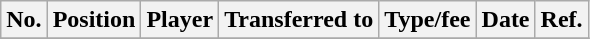<table class="wikitable plainrowheaders sortable" style="text-align:center; text-align:left">
<tr>
<th scope="col">No.</th>
<th scope="col">Position</th>
<th scope="col">Player</th>
<th scope="col">Transferred to</th>
<th scope="col">Type/fee</th>
<th scope="col">Date</th>
<th scope="col" class="unsortable">Ref.</th>
</tr>
<tr>
</tr>
</table>
